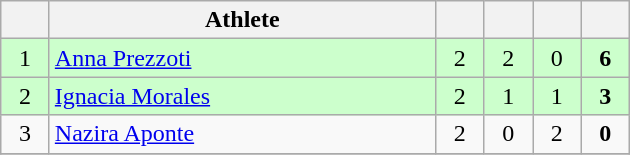<table class="wikitable" style="text-align: center; font-size:100% ">
<tr>
<th width=25></th>
<th width=250>Athlete</th>
<th width=25></th>
<th width=25></th>
<th width=25></th>
<th width=25></th>
</tr>
<tr bgcolor="ccffcc">
<td>1</td>
<td align=left> <a href='#'>Anna Prezzoti</a></td>
<td>2</td>
<td>2</td>
<td>0</td>
<td><strong>6</strong></td>
</tr>
<tr bgcolor="ccffcc">
<td>2</td>
<td align=left> <a href='#'>Ignacia Morales</a></td>
<td>2</td>
<td>1</td>
<td>1</td>
<td><strong>3</strong></td>
</tr>
<tr>
<td>3</td>
<td align=left> <a href='#'>Nazira Aponte</a></td>
<td>2</td>
<td>0</td>
<td>2</td>
<td><strong>0</strong></td>
</tr>
<tr>
</tr>
</table>
